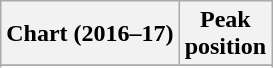<table class="wikitable sortable plainrowheaders">
<tr>
<th scope="col">Chart (2016–17)</th>
<th scope="col">Peak<br>position</th>
</tr>
<tr>
</tr>
<tr>
</tr>
<tr>
</tr>
</table>
